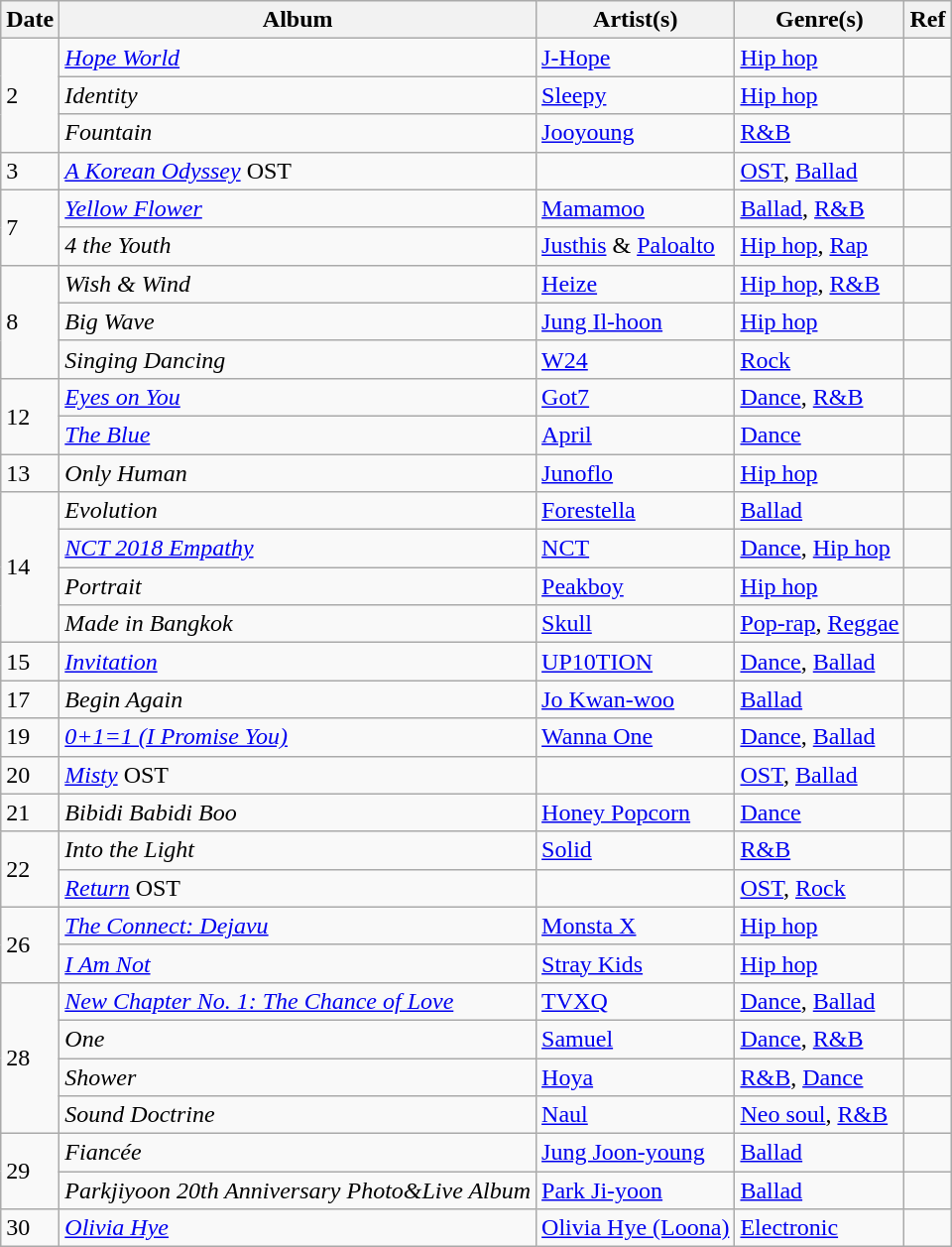<table class="wikitable">
<tr>
<th>Date</th>
<th>Album</th>
<th>Artist(s)</th>
<th>Genre(s)</th>
<th>Ref</th>
</tr>
<tr>
<td rowspan="3">2</td>
<td><em><a href='#'>Hope World</a></em></td>
<td><a href='#'>J-Hope</a></td>
<td><a href='#'>Hip hop</a></td>
<td></td>
</tr>
<tr>
<td><em>Identity</em></td>
<td><a href='#'>Sleepy</a></td>
<td><a href='#'>Hip hop</a></td>
<td></td>
</tr>
<tr>
<td><em>Fountain</em></td>
<td><a href='#'>Jooyoung</a></td>
<td><a href='#'>R&B</a></td>
<td></td>
</tr>
<tr>
<td>3</td>
<td><em><a href='#'>A Korean Odyssey</a></em> OST</td>
<td></td>
<td><a href='#'>OST</a>, <a href='#'>Ballad</a></td>
<td></td>
</tr>
<tr>
<td rowspan="2">7</td>
<td><em><a href='#'>Yellow Flower</a></em></td>
<td><a href='#'>Mamamoo</a></td>
<td><a href='#'>Ballad</a>, <a href='#'>R&B</a></td>
<td></td>
</tr>
<tr>
<td><em>4 the Youth</em></td>
<td><a href='#'>Justhis</a> & <a href='#'>Paloalto</a></td>
<td><a href='#'>Hip hop</a>, <a href='#'>Rap</a></td>
<td></td>
</tr>
<tr>
<td rowspan="3">8</td>
<td><em>Wish & Wind</em></td>
<td><a href='#'>Heize</a></td>
<td><a href='#'>Hip hop</a>, <a href='#'>R&B</a></td>
<td></td>
</tr>
<tr>
<td><em>Big Wave</em></td>
<td><a href='#'>Jung Il-hoon</a></td>
<td><a href='#'>Hip hop</a></td>
<td></td>
</tr>
<tr>
<td><em>Singing Dancing</em></td>
<td><a href='#'>W24</a></td>
<td><a href='#'>Rock</a></td>
<td></td>
</tr>
<tr>
<td rowspan="2">12</td>
<td><em><a href='#'>Eyes on You</a></em></td>
<td><a href='#'>Got7</a></td>
<td><a href='#'>Dance</a>, <a href='#'>R&B</a></td>
<td></td>
</tr>
<tr>
<td><em><a href='#'>The Blue</a></em></td>
<td><a href='#'>April</a></td>
<td><a href='#'>Dance</a></td>
<td></td>
</tr>
<tr>
<td>13</td>
<td><em>Only Human</em></td>
<td><a href='#'>Junoflo</a></td>
<td><a href='#'>Hip hop</a></td>
<td></td>
</tr>
<tr>
<td rowspan="4">14</td>
<td><em>Evolution</em></td>
<td><a href='#'>Forestella</a></td>
<td><a href='#'>Ballad</a></td>
<td></td>
</tr>
<tr>
<td><em><a href='#'>NCT 2018 Empathy</a></em></td>
<td><a href='#'>NCT</a></td>
<td><a href='#'>Dance</a>, <a href='#'>Hip hop</a></td>
<td></td>
</tr>
<tr>
<td><em>Portrait</em></td>
<td><a href='#'>Peakboy</a></td>
<td><a href='#'>Hip hop</a></td>
<td></td>
</tr>
<tr>
<td><em>Made in Bangkok</em></td>
<td><a href='#'>Skull</a></td>
<td><a href='#'>Pop-rap</a>, <a href='#'>Reggae</a></td>
<td></td>
</tr>
<tr>
<td>15</td>
<td><em><a href='#'>Invitation</a></em></td>
<td><a href='#'>UP10TION</a></td>
<td><a href='#'>Dance</a>, <a href='#'>Ballad</a></td>
<td></td>
</tr>
<tr>
<td>17</td>
<td><em>Begin Again</em></td>
<td><a href='#'>Jo Kwan-woo</a></td>
<td><a href='#'>Ballad</a></td>
<td></td>
</tr>
<tr>
<td>19</td>
<td><em><a href='#'>0+1=1 (I Promise You)</a></em></td>
<td><a href='#'>Wanna One</a></td>
<td><a href='#'>Dance</a>, <a href='#'>Ballad</a></td>
<td></td>
</tr>
<tr>
<td>20</td>
<td><em><a href='#'>Misty</a></em> OST</td>
<td></td>
<td><a href='#'>OST</a>, <a href='#'>Ballad</a></td>
<td></td>
</tr>
<tr>
<td>21</td>
<td><em>Bibidi Babidi Boo</em></td>
<td><a href='#'>Honey Popcorn</a></td>
<td><a href='#'>Dance</a></td>
<td></td>
</tr>
<tr>
<td rowspan="2">22</td>
<td><em>Into the Light</em></td>
<td><a href='#'>Solid</a></td>
<td><a href='#'>R&B</a></td>
<td></td>
</tr>
<tr>
<td><em><a href='#'>Return</a></em> OST</td>
<td></td>
<td><a href='#'>OST</a>, <a href='#'>Rock</a></td>
<td></td>
</tr>
<tr>
<td rowspan="2">26</td>
<td><em><a href='#'>The Connect: Dejavu</a></em></td>
<td><a href='#'>Monsta X</a></td>
<td><a href='#'>Hip hop</a></td>
<td></td>
</tr>
<tr>
<td><em><a href='#'>I Am Not</a></em></td>
<td><a href='#'>Stray Kids</a></td>
<td><a href='#'>Hip hop</a></td>
<td></td>
</tr>
<tr>
<td rowspan="4">28</td>
<td><em><a href='#'>New Chapter No. 1: The Chance of Love</a></em></td>
<td><a href='#'>TVXQ</a></td>
<td><a href='#'>Dance</a>, <a href='#'>Ballad</a></td>
<td></td>
</tr>
<tr>
<td><em>One</em></td>
<td><a href='#'>Samuel</a></td>
<td><a href='#'>Dance</a>, <a href='#'>R&B</a></td>
<td></td>
</tr>
<tr>
<td><em>Shower</em></td>
<td><a href='#'>Hoya</a></td>
<td><a href='#'>R&B</a>, <a href='#'>Dance</a></td>
<td></td>
</tr>
<tr>
<td><em>Sound Doctrine</em></td>
<td><a href='#'>Naul</a></td>
<td><a href='#'>Neo soul</a>, <a href='#'>R&B</a></td>
<td></td>
</tr>
<tr>
<td rowspan="2">29</td>
<td><em>Fiancée</em></td>
<td><a href='#'>Jung Joon-young</a></td>
<td><a href='#'>Ballad</a></td>
<td></td>
</tr>
<tr>
<td><em>Parkjiyoon 20th Anniversary Photo&Live Album</em></td>
<td><a href='#'>Park Ji-yoon</a></td>
<td><a href='#'>Ballad</a></td>
<td></td>
</tr>
<tr>
<td>30</td>
<td><em><a href='#'>Olivia Hye</a></em></td>
<td><a href='#'>Olivia Hye (Loona)</a></td>
<td><a href='#'>Electronic</a></td>
<td></td>
</tr>
</table>
